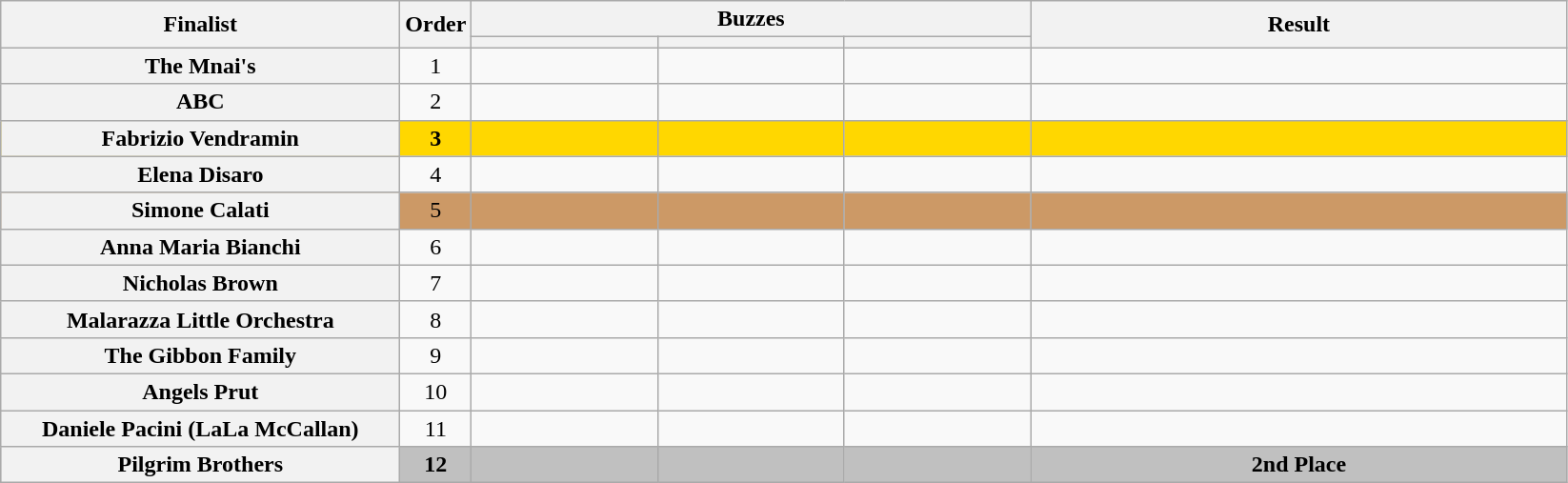<table class="wikitable plainrowheaders sortable" style="text-align:center;">
<tr>
<th scope="col" rowspan=2 class="unsortable" style="width:17em;">Finalist</th>
<th scope="col" rowspan=2 style="width:1em;">Order</th>
<th scope="col" colspan=3 class="unsortable" style="width:24em;">Buzzes</th>
<th scope="col" rowspan=2 style="width:23em;">Result</th>
</tr>
<tr>
<th scope="col" class="unsortable" style="width:6em;"></th>
<th scope="col" class="unsortable" style="width:6em;"></th>
<th scope="col" class="unsortable" style="width:6em;"></th>
</tr>
<tr>
<th scope="row">The Mnai's</th>
<td>1</td>
<td style="text-align:center;"></td>
<td style="text-align:center;"></td>
<td style="text-align:center;"></td>
<td></td>
</tr>
<tr>
<th scope="row">ABC</th>
<td>2</td>
<td style="text-align:center;"></td>
<td style="text-align:center;"></td>
<td style="text-align:center;"></td>
<td></td>
</tr>
<tr bgcolor=gold>
<th scope="row"><strong>Fabrizio Vendramin</strong></th>
<td><strong>3</strong></td>
<td style="text-align:center;"></td>
<td style="text-align:center;"></td>
<td style="text-align:center;"></td>
<td><strong></strong></td>
</tr>
<tr>
<th scope="row">Elena Disaro</th>
<td>4</td>
<td style="text-align:center;"></td>
<td style="text-align:center;"></td>
<td style="text-align:center;"></td>
<td></td>
</tr>
<tr bgcolor=#c96>
<th scope="row">Simone Calati</th>
<td>5</td>
<td style="text-align:center;"></td>
<td style="text-align:center;"></td>
<td style="text-align:center;"></td>
<td><strong></strong></td>
</tr>
<tr>
<th scope="row">Anna Maria Bianchi</th>
<td>6</td>
<td style="text-align:center;"></td>
<td style="text-align:center;"></td>
<td style="text-align:center;"></td>
<td></td>
</tr>
<tr>
<th scope="row">Nicholas Brown</th>
<td>7</td>
<td style="text-align:center;"></td>
<td style="text-align:center;"></td>
<td style="text-align:center;"></td>
<td></td>
</tr>
<tr>
<th scope="row">Malarazza Little Orchestra</th>
<td>8</td>
<td style="text-align:center;"></td>
<td style="text-align:center;"></td>
<td style="text-align:center;"></td>
<td></td>
</tr>
<tr>
<th scope="row">The Gibbon Family</th>
<td>9</td>
<td style="text-align:center;"></td>
<td style="text-align:center;"></td>
<td style="text-align:center;"></td>
<td></td>
</tr>
<tr>
<th scope="row">Angels Prut</th>
<td>10</td>
<td style="text-align:center;"></td>
<td style="text-align:center;"></td>
<td style="text-align:center;"></td>
<td></td>
</tr>
<tr>
<th scope="row">Daniele Pacini (LaLa McCallan)</th>
<td>11</td>
<td style="text-align:center;"></td>
<td style="text-align:center;"></td>
<td style="text-align:center;"></td>
<td></td>
</tr>
<tr bgcolor=silver>
<th scope="row"><strong>Pilgrim Brothers</strong></th>
<td><strong>12</strong></td>
<td style="text-align:center;"></td>
<td style="text-align:center;"></td>
<td style="text-align:center;"></td>
<td><strong>2nd Place</strong></td>
</tr>
</table>
